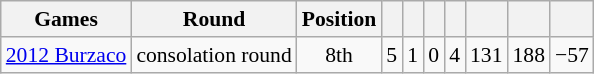<table class="wikitable" style="text-align:center; font-size:90%;">
<tr>
<th>Games</th>
<th>Round</th>
<th>Position</th>
<th></th>
<th></th>
<th></th>
<th></th>
<th></th>
<th></th>
<th></th>
</tr>
<tr>
<td> <a href='#'>2012 Burzaco</a></td>
<td>consolation round</td>
<td>8th</td>
<td>5</td>
<td>1</td>
<td>0</td>
<td>4</td>
<td>131</td>
<td>188</td>
<td>−57</td>
</tr>
</table>
